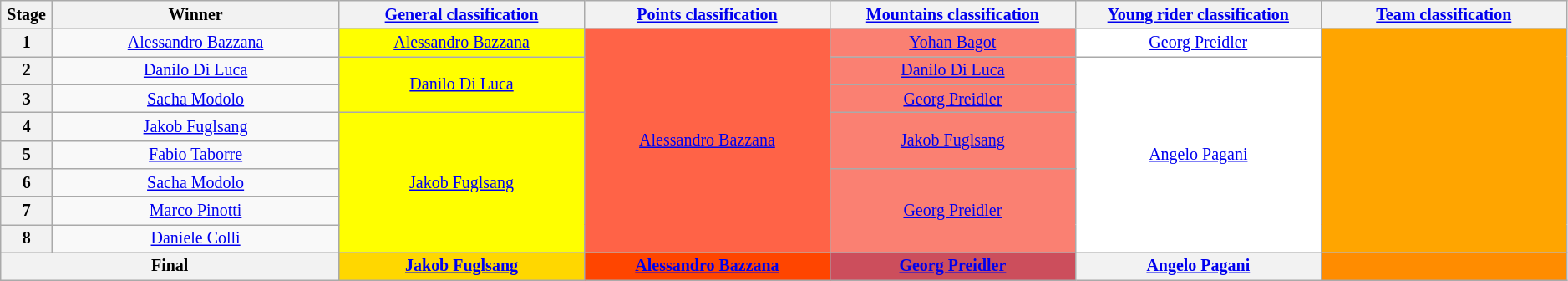<table class="wikitable" style="text-align: center; font-size:smaller;">
<tr>
<th style="width:1%;">Stage</th>
<th style="width:14%;">Winner</th>
<th style="width:12%;"><a href='#'>General classification</a><br></th>
<th style="width:12%;"><a href='#'>Points classification</a><br></th>
<th style="width:12%;"><a href='#'>Mountains classification</a><br></th>
<th style="width:12%;"><a href='#'>Young rider classification</a><br></th>
<th style="width:12%;"><a href='#'>Team classification</a></th>
</tr>
<tr>
<th>1</th>
<td><a href='#'>Alessandro Bazzana</a></td>
<td style="background:yellow;"><a href='#'>Alessandro Bazzana</a></td>
<td style="background:tomato;" rowspan=8><a href='#'>Alessandro Bazzana</a></td>
<td style="background:salmon;"><a href='#'>Yohan Bagot</a></td>
<td style="background:white;"><a href='#'>Georg Preidler</a></td>
<td style="background:orange;" rowspan=8></td>
</tr>
<tr>
<th>2</th>
<td><a href='#'>Danilo Di Luca</a></td>
<td style="background:yellow;" rowspan=2><a href='#'>Danilo Di Luca</a></td>
<td style="background:salmon;"><a href='#'>Danilo Di Luca</a></td>
<td style="background:white;" rowspan=7><a href='#'>Angelo Pagani</a></td>
</tr>
<tr>
<th>3</th>
<td><a href='#'>Sacha Modolo</a></td>
<td style="background:salmon;"><a href='#'>Georg Preidler</a></td>
</tr>
<tr>
<th>4</th>
<td><a href='#'>Jakob Fuglsang</a></td>
<td style="background:yellow;" rowspan=5><a href='#'>Jakob Fuglsang</a></td>
<td style="background:salmon;" rowspan=2><a href='#'>Jakob Fuglsang</a></td>
</tr>
<tr>
<th>5</th>
<td><a href='#'>Fabio Taborre</a></td>
</tr>
<tr>
<th>6</th>
<td><a href='#'>Sacha Modolo</a></td>
<td style="background:salmon;" rowspan=3><a href='#'>Georg Preidler</a></td>
</tr>
<tr>
<th>7</th>
<td><a href='#'>Marco Pinotti</a></td>
</tr>
<tr>
<th>8</th>
<td><a href='#'>Daniele Colli</a></td>
</tr>
<tr>
<th colspan=2><strong>Final</strong></th>
<th style="background:gold;"><a href='#'>Jakob Fuglsang</a></th>
<th style="background:#FF4500;"><a href='#'>Alessandro Bazzana</a></th>
<th style="background:#cc4e5c;"><a href='#'>Georg Preidler</a></th>
<th style="background:offwhite;"><a href='#'>Angelo Pagani</a></th>
<th style="background:darkorange;"></th>
</tr>
</table>
